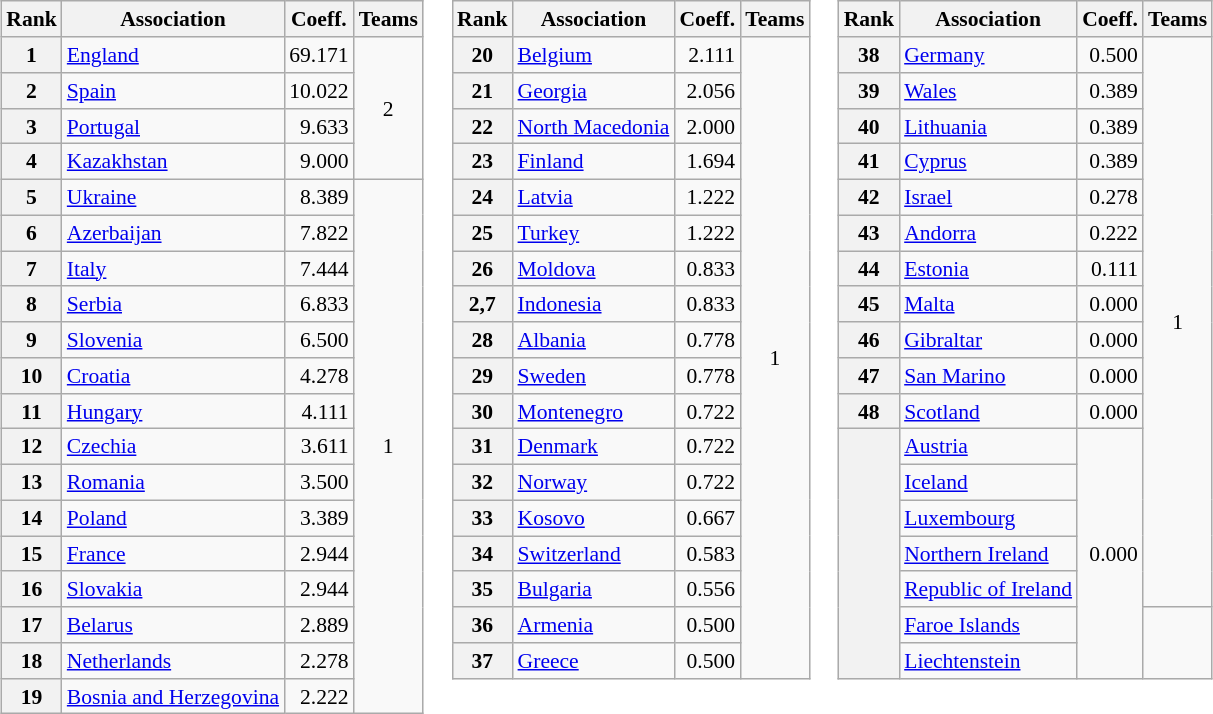<table>
<tr valign=top style="font-size:90%">
<td><br><table class="wikitable">
<tr>
<th>Rank</th>
<th>Association</th>
<th>Coeff.</th>
<th>Teams</th>
</tr>
<tr>
<th>1</th>
<td> <a href='#'>England</a></td>
<td align=right>69.171</td>
<td align=center rowspan=4>2</td>
</tr>
<tr>
<th>2</th>
<td> <a href='#'>Spain</a></td>
<td align=right>10.022</td>
</tr>
<tr>
<th>3</th>
<td> <a href='#'>Portugal</a></td>
<td align=right>9.633</td>
</tr>
<tr>
<th>4</th>
<td> <a href='#'>Kazakhstan</a></td>
<td align=right>9.000</td>
</tr>
<tr>
<th>5</th>
<td> <a href='#'>Ukraine</a></td>
<td align=right>8.389</td>
<td align=center rowspan=15>1</td>
</tr>
<tr>
<th>6</th>
<td> <a href='#'>Azerbaijan</a></td>
<td align=right>7.822</td>
</tr>
<tr>
<th>7</th>
<td> <a href='#'>Italy</a></td>
<td align=right>7.444</td>
</tr>
<tr>
<th>8</th>
<td> <a href='#'>Serbia</a></td>
<td align=right>6.833</td>
</tr>
<tr>
<th>9</th>
<td> <a href='#'>Slovenia</a></td>
<td align=right>6.500</td>
</tr>
<tr>
<th>10</th>
<td> <a href='#'>Croatia</a></td>
<td align=right>4.278</td>
</tr>
<tr>
<th>11</th>
<td> <a href='#'>Hungary</a></td>
<td align=right>4.111</td>
</tr>
<tr>
<th>12</th>
<td> <a href='#'>Czechia</a></td>
<td align=right>3.611</td>
</tr>
<tr>
<th>13</th>
<td> <a href='#'>Romania</a></td>
<td align=right>3.500</td>
</tr>
<tr>
<th>14</th>
<td> <a href='#'>Poland</a></td>
<td align=right>3.389</td>
</tr>
<tr>
<th>15</th>
<td> <a href='#'>France</a></td>
<td align=right>2.944</td>
</tr>
<tr>
<th>16</th>
<td> <a href='#'>Slovakia</a></td>
<td align=right>2.944</td>
</tr>
<tr>
<th>17</th>
<td> <a href='#'>Belarus</a></td>
<td align=right>2.889</td>
</tr>
<tr>
<th>18</th>
<td> <a href='#'>Netherlands</a></td>
<td align=right>2.278</td>
</tr>
<tr>
<th>19</th>
<td> <a href='#'>Bosnia and Herzegovina</a></td>
<td align=right>2.222</td>
</tr>
</table>
</td>
<td><br><table class="wikitable">
<tr>
<th>Rank</th>
<th>Association</th>
<th>Coeff.</th>
<th>Teams</th>
</tr>
<tr>
<th>20</th>
<td> <a href='#'>Belgium</a></td>
<td align=right>2.111</td>
<td align=center rowspan=18>1</td>
</tr>
<tr>
<th>21</th>
<td> <a href='#'>Georgia</a></td>
<td align=right>2.056</td>
</tr>
<tr>
<th>22</th>
<td> <a href='#'>North Macedonia</a></td>
<td align=right>2.000</td>
</tr>
<tr>
<th>23</th>
<td> <a href='#'>Finland</a></td>
<td align=right>1.694</td>
</tr>
<tr>
<th>24</th>
<td> <a href='#'>Latvia</a></td>
<td align=right>1.222</td>
</tr>
<tr>
<th>25</th>
<td> <a href='#'>Turkey</a></td>
<td align=right>1.222</td>
</tr>
<tr>
<th>26</th>
<td> <a href='#'>Moldova</a></td>
<td align=right>0.833</td>
</tr>
<tr>
<th>2,7</th>
<td> <a href='#'>Indonesia</a></td>
<td align=right>0.833</td>
</tr>
<tr>
<th>28</th>
<td> <a href='#'>Albania</a></td>
<td align=right>0.778</td>
</tr>
<tr>
<th>29</th>
<td> <a href='#'>Sweden</a></td>
<td align=right>0.778</td>
</tr>
<tr>
<th>30</th>
<td> <a href='#'>Montenegro</a></td>
<td align=right>0.722</td>
</tr>
<tr>
<th>31</th>
<td> <a href='#'>Denmark</a></td>
<td align=right>0.722</td>
</tr>
<tr>
<th>32</th>
<td> <a href='#'>Norway</a></td>
<td align=right>0.722</td>
</tr>
<tr>
<th>33</th>
<td> <a href='#'>Kosovo</a></td>
<td align=right>0.667</td>
</tr>
<tr>
<th>34</th>
<td> <a href='#'>Switzerland</a></td>
<td align=right>0.583</td>
</tr>
<tr>
<th>35</th>
<td> <a href='#'>Bulgaria</a></td>
<td align=right>0.556</td>
</tr>
<tr>
<th>36</th>
<td> <a href='#'>Armenia</a></td>
<td align=right>0.500</td>
</tr>
<tr>
<th>37</th>
<td> <a href='#'>Greece</a></td>
<td align=right>0.500</td>
</tr>
</table>
</td>
<td><br><table class="wikitable">
<tr>
<th>Rank</th>
<th>Association</th>
<th>Coeff.</th>
<th>Teams</th>
</tr>
<tr>
<th>38</th>
<td> <a href='#'>Germany</a></td>
<td align=right>0.500</td>
<td align=center rowspan=16>1</td>
</tr>
<tr>
<th>39</th>
<td> <a href='#'>Wales</a></td>
<td align=right>0.389</td>
</tr>
<tr>
<th>40</th>
<td> <a href='#'>Lithuania</a></td>
<td align=right>0.389</td>
</tr>
<tr>
<th>41</th>
<td> <a href='#'>Cyprus</a></td>
<td align=right>0.389</td>
</tr>
<tr>
<th>42</th>
<td> <a href='#'>Israel</a></td>
<td align=right>0.278</td>
</tr>
<tr>
<th>43</th>
<td> <a href='#'>Andorra</a></td>
<td align=right>0.222</td>
</tr>
<tr>
<th>44</th>
<td> <a href='#'>Estonia</a></td>
<td align=right>0.111</td>
</tr>
<tr>
<th>45</th>
<td> <a href='#'>Malta</a></td>
<td align=right>0.000</td>
</tr>
<tr>
<th>46</th>
<td> <a href='#'>Gibraltar</a></td>
<td align=right>0.000</td>
</tr>
<tr>
<th>47</th>
<td> <a href='#'>San Marino</a></td>
<td align=right>0.000</td>
</tr>
<tr>
<th>48</th>
<td> <a href='#'>Scotland</a></td>
<td align=right>0.000</td>
</tr>
<tr>
<th rowspan=7></th>
<td> <a href='#'>Austria</a></td>
<td align=right rowspan=7>0.000</td>
</tr>
<tr>
<td> <a href='#'>Iceland</a></td>
</tr>
<tr>
<td> <a href='#'>Luxembourg</a></td>
</tr>
<tr>
<td> <a href='#'>Northern Ireland</a></td>
</tr>
<tr>
<td> <a href='#'>Republic of Ireland</a></td>
</tr>
<tr>
<td> <a href='#'>Faroe Islands</a></td>
<td align=center rowspan=2></td>
</tr>
<tr>
<td> <a href='#'>Liechtenstein</a></td>
</tr>
</table>
</td>
</tr>
</table>
